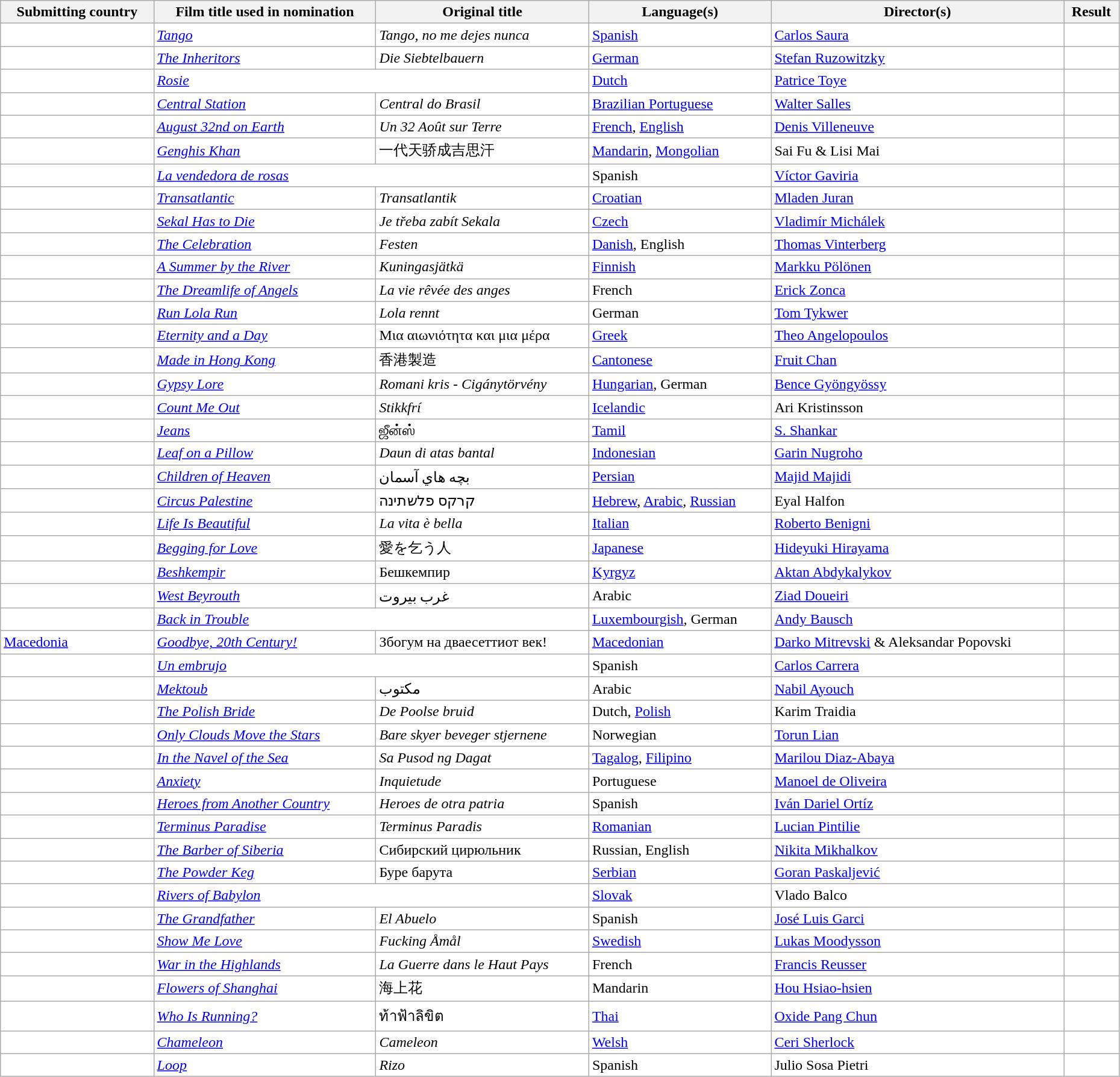<table class="wikitable sortable" width="98%" style="background:#ffffff;">
<tr>
<th>Submitting country</th>
<th>Film title used in nomination</th>
<th>Original title</th>
<th>Language(s)</th>
<th>Director(s)</th>
<th>Result</th>
</tr>
<tr>
<td></td>
<td><em><a href='#'>Tango</a></em></td>
<td><em>Tango, no me dejes nunca</em></td>
<td><a href='#'>Spanish</a></td>
<td><a href='#'>Carlos Saura</a></td>
<td></td>
</tr>
<tr>
<td></td>
<td><em><a href='#'>The Inheritors</a></em></td>
<td><em>Die Siebtelbauern</em></td>
<td><a href='#'>German</a></td>
<td><a href='#'>Stefan Ruzowitzky</a></td>
<td></td>
</tr>
<tr>
<td></td>
<td colspan="2"><em><a href='#'>Rosie</a></em></td>
<td><a href='#'>Dutch</a></td>
<td><a href='#'>Patrice Toye</a></td>
<td></td>
</tr>
<tr>
<td></td>
<td><em><a href='#'>Central Station</a></em></td>
<td><em>Central do Brasil</em></td>
<td><a href='#'>Brazilian Portuguese</a></td>
<td><a href='#'>Walter Salles</a></td>
<td></td>
</tr>
<tr>
<td></td>
<td><em><a href='#'>August 32nd on Earth</a></em></td>
<td><em>Un 32 Août sur Terre</em></td>
<td><a href='#'>French</a>, <a href='#'>English</a></td>
<td><a href='#'>Denis Villeneuve</a></td>
<td></td>
</tr>
<tr>
<td></td>
<td><em><a href='#'>Genghis Khan</a></em></td>
<td>一代天骄成吉思汗</td>
<td><a href='#'>Mandarin</a>, <a href='#'>Mongolian</a></td>
<td>Sai Fu & Lisi Mai</td>
<td></td>
</tr>
<tr>
<td></td>
<td colspan="2"><em><a href='#'>La vendedora de rosas</a></em></td>
<td>Spanish</td>
<td><a href='#'>Víctor Gaviria</a></td>
<td></td>
</tr>
<tr>
<td></td>
<td><em><a href='#'>Transatlantic</a></em></td>
<td><em>Transatlantik</em></td>
<td><a href='#'>Croatian</a></td>
<td><a href='#'>Mladen Juran</a></td>
<td></td>
</tr>
<tr>
<td></td>
<td><em><a href='#'>Sekal Has to Die</a></em></td>
<td><em>Je třeba zabít Sekala</em></td>
<td><a href='#'>Czech</a></td>
<td><a href='#'>Vladimír Michálek</a></td>
<td></td>
</tr>
<tr>
<td></td>
<td><em><a href='#'>The Celebration</a></em></td>
<td><em>Festen</em></td>
<td><a href='#'>Danish</a>, English</td>
<td><a href='#'>Thomas Vinterberg</a></td>
<td></td>
</tr>
<tr>
<td></td>
<td><em><a href='#'>A Summer by the River</a></em></td>
<td><em>Kuningasjätkä</em></td>
<td><a href='#'>Finnish</a></td>
<td><a href='#'>Markku Pölönen</a></td>
<td></td>
</tr>
<tr>
<td></td>
<td><em><a href='#'>The Dreamlife of Angels</a></em></td>
<td><em>La vie rêvée des anges</em></td>
<td>French</td>
<td><a href='#'>Erick Zonca</a></td>
<td></td>
</tr>
<tr>
<td></td>
<td><em><a href='#'>Run Lola Run</a></em></td>
<td><em>Lola rennt</em></td>
<td>German</td>
<td><a href='#'>Tom Tykwer</a></td>
<td></td>
</tr>
<tr>
<td></td>
<td><em><a href='#'>Eternity and a Day</a></em></td>
<td>Μια αιωνιότητα και μια μέρα</td>
<td><a href='#'>Greek</a></td>
<td><a href='#'>Theo Angelopoulos</a></td>
<td></td>
</tr>
<tr>
<td></td>
<td><em><a href='#'>Made in Hong Kong</a></em></td>
<td>香港製造</td>
<td><a href='#'>Cantonese</a></td>
<td><a href='#'>Fruit Chan</a></td>
<td></td>
</tr>
<tr>
<td></td>
<td><em><a href='#'>Gypsy Lore</a></em></td>
<td><em>Romani kris - Cigánytörvény</em></td>
<td><a href='#'>Hungarian</a>, German</td>
<td><a href='#'>Bence Gyöngyössy</a></td>
<td></td>
</tr>
<tr>
<td></td>
<td><em><a href='#'>Count Me Out</a></em></td>
<td><em>Stikkfrí</em></td>
<td><a href='#'>Icelandic</a></td>
<td>Ari Kristinsson</td>
<td></td>
</tr>
<tr>
<td></td>
<td><em><a href='#'>Jeans</a></em></td>
<td>ஜீன்ஸ்</td>
<td><a href='#'>Tamil</a></td>
<td><a href='#'>S. Shankar</a></td>
<td></td>
</tr>
<tr>
<td></td>
<td><em><a href='#'>Leaf on a Pillow</a></em></td>
<td><em>Daun di atas bantal</em></td>
<td><a href='#'>Indonesian</a></td>
<td><a href='#'>Garin Nugroho</a></td>
<td></td>
</tr>
<tr>
<td></td>
<td><em><a href='#'>Children of Heaven</a></em></td>
<td>بچه هاي آسمان</td>
<td><a href='#'>Persian</a></td>
<td><a href='#'>Majid Majidi</a></td>
<td></td>
</tr>
<tr>
<td></td>
<td><em><a href='#'>Circus Palestine</a></em></td>
<td>קרקס פלשתינה</td>
<td><a href='#'>Hebrew</a>, <a href='#'>Arabic</a>, <a href='#'>Russian</a></td>
<td>Eyal Halfon</td>
<td></td>
</tr>
<tr>
<td></td>
<td><em><a href='#'>Life Is Beautiful</a></em></td>
<td><em>La vita è bella</em></td>
<td><a href='#'>Italian</a></td>
<td><a href='#'>Roberto Benigni</a></td>
<td></td>
</tr>
<tr>
<td></td>
<td><em><a href='#'>Begging for Love</a></em></td>
<td>愛を乞う人</td>
<td><a href='#'>Japanese</a></td>
<td><a href='#'>Hideyuki Hirayama</a></td>
<td></td>
</tr>
<tr>
<td></td>
<td><em><a href='#'>Beshkempir</a></em></td>
<td>Бешкемпир</td>
<td><a href='#'>Kyrgyz</a></td>
<td><a href='#'>Aktan Abdykalykov</a></td>
<td></td>
</tr>
<tr>
<td></td>
<td><em><a href='#'>West Beyrouth</a></em></td>
<td>غرب بيروت</td>
<td>Arabic</td>
<td><a href='#'>Ziad Doueiri</a></td>
<td></td>
</tr>
<tr>
<td></td>
<td colspan="2"><em><a href='#'>Back in Trouble</a></em></td>
<td><a href='#'>Luxembourgish</a>, German</td>
<td><a href='#'>Andy Bausch</a></td>
<td></td>
</tr>
<tr>
<td> <a href='#'>Macedonia</a></td>
<td><em><a href='#'>Goodbye, 20th Century!</a></em></td>
<td>Збогум на дваесеттиот век!</td>
<td><a href='#'>Macedonian</a></td>
<td><a href='#'>Darko Mitrevski</a> & Aleksandar Popovski</td>
<td></td>
</tr>
<tr>
<td></td>
<td colspan="2"><em><a href='#'>Un embrujo</a></em></td>
<td>Spanish</td>
<td><a href='#'>Carlos Carrera</a></td>
<td></td>
</tr>
<tr>
<td></td>
<td><em><a href='#'>Mektoub</a></em></td>
<td>مكتوب</td>
<td>Arabic</td>
<td><a href='#'>Nabil Ayouch</a></td>
<td></td>
</tr>
<tr>
<td></td>
<td><em><a href='#'>The Polish Bride</a></em></td>
<td><em>De Poolse bruid</em></td>
<td>Dutch, <a href='#'>Polish</a></td>
<td>Karim Traidia</td>
<td></td>
</tr>
<tr>
<td></td>
<td><em><a href='#'>Only Clouds Move the Stars</a></em></td>
<td><em>Bare skyer beveger stjernene</em></td>
<td>Norwegian</td>
<td><a href='#'>Torun Lian</a></td>
<td></td>
</tr>
<tr>
<td></td>
<td><em><a href='#'>In the Navel of the Sea</a></em></td>
<td><em>Sa Pusod ng Dagat</em></td>
<td><a href='#'>Tagalog</a>, <a href='#'>Filipino</a></td>
<td><a href='#'>Marilou Diaz-Abaya</a></td>
<td></td>
</tr>
<tr>
<td></td>
<td><em><a href='#'>Anxiety</a></em></td>
<td><em>Inquietude</em></td>
<td>Portuguese</td>
<td><a href='#'>Manoel de Oliveira</a></td>
<td></td>
</tr>
<tr>
<td></td>
<td><em><a href='#'>Heroes from Another Country</a></em></td>
<td><em>Heroes de otra patria</em></td>
<td>Spanish</td>
<td><a href='#'>Iván Dariel Ortíz</a></td>
<td></td>
</tr>
<tr>
<td></td>
<td><em><a href='#'>Terminus Paradise</a></em></td>
<td><em>Terminus Paradis</em></td>
<td><a href='#'>Romanian</a></td>
<td><a href='#'>Lucian Pintilie</a></td>
<td></td>
</tr>
<tr>
<td></td>
<td><em><a href='#'>The Barber of Siberia</a></em></td>
<td>Сибирский цирюльник</td>
<td>Russian, English</td>
<td><a href='#'>Nikita Mikhalkov</a></td>
<td></td>
</tr>
<tr>
<td></td>
<td><em><a href='#'>The Powder Keg</a></em></td>
<td>Буре барута</td>
<td><a href='#'>Serbian</a></td>
<td><a href='#'>Goran Paskaljević</a></td>
<td></td>
</tr>
<tr>
<td></td>
<td colspan="2"><em><a href='#'>Rivers of Babylon</a></em></td>
<td><a href='#'>Slovak</a></td>
<td>Vlado Balco</td>
<td></td>
</tr>
<tr>
<td></td>
<td><em><a href='#'>The Grandfather</a></em></td>
<td><em>El Abuelo</em></td>
<td>Spanish</td>
<td><a href='#'>José Luis Garci</a></td>
<td></td>
</tr>
<tr>
<td></td>
<td><em><a href='#'>Show Me Love</a></em></td>
<td><em>Fucking Åmål</em></td>
<td><a href='#'>Swedish</a></td>
<td><a href='#'>Lukas Moodysson</a></td>
<td></td>
</tr>
<tr>
<td></td>
<td><em><a href='#'>War in the Highlands</a></em></td>
<td><em>La Guerre dans le Haut Pays</em></td>
<td>French</td>
<td><a href='#'>Francis Reusser</a></td>
<td></td>
</tr>
<tr>
<td></td>
<td><em><a href='#'>Flowers of Shanghai</a></em></td>
<td>海上花</td>
<td>Mandarin</td>
<td><a href='#'>Hou Hsiao-hsien</a></td>
<td></td>
</tr>
<tr>
<td></td>
<td><em><a href='#'>Who Is Running?</a></em></td>
<td>ท้าฟ้าลิขิต</td>
<td><a href='#'>Thai</a></td>
<td><a href='#'>Oxide Pang Chun</a></td>
<td></td>
</tr>
<tr>
<td></td>
<td><em><a href='#'>Chameleon</a></em></td>
<td><em>Cameleon</em></td>
<td><a href='#'>Welsh</a></td>
<td><a href='#'>Ceri Sherlock</a></td>
<td></td>
</tr>
<tr>
<td></td>
<td><em><a href='#'>Loop</a></em></td>
<td><em>Rizo</em></td>
<td>Spanish</td>
<td>Julio Sosa Pietri</td>
<td></td>
</tr>
</table>
